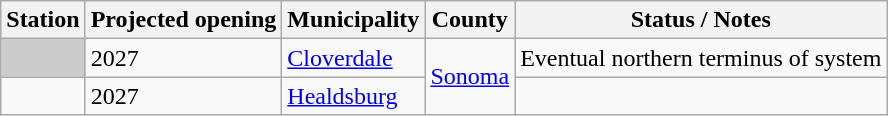<table class="wikitable plainrowheaders sortable">
<tr>
<th>Station</th>
<th>Projected opening</th>
<th>Municipality</th>
<th>County</th>
<th>Status / Notes</th>
</tr>
<tr>
<td style="background-color:#CCCCCC"></td>
<td>2027</td>
<td><a href='#'>Cloverdale</a></td>
<td rowspan="3"><a href='#'>Sonoma</a></td>
<td>Eventual northern terminus of system</td>
</tr>
<tr>
<td></td>
<td>2027</td>
<td><a href='#'>Healdsburg</a></td>
<td></td>
</tr>
</table>
